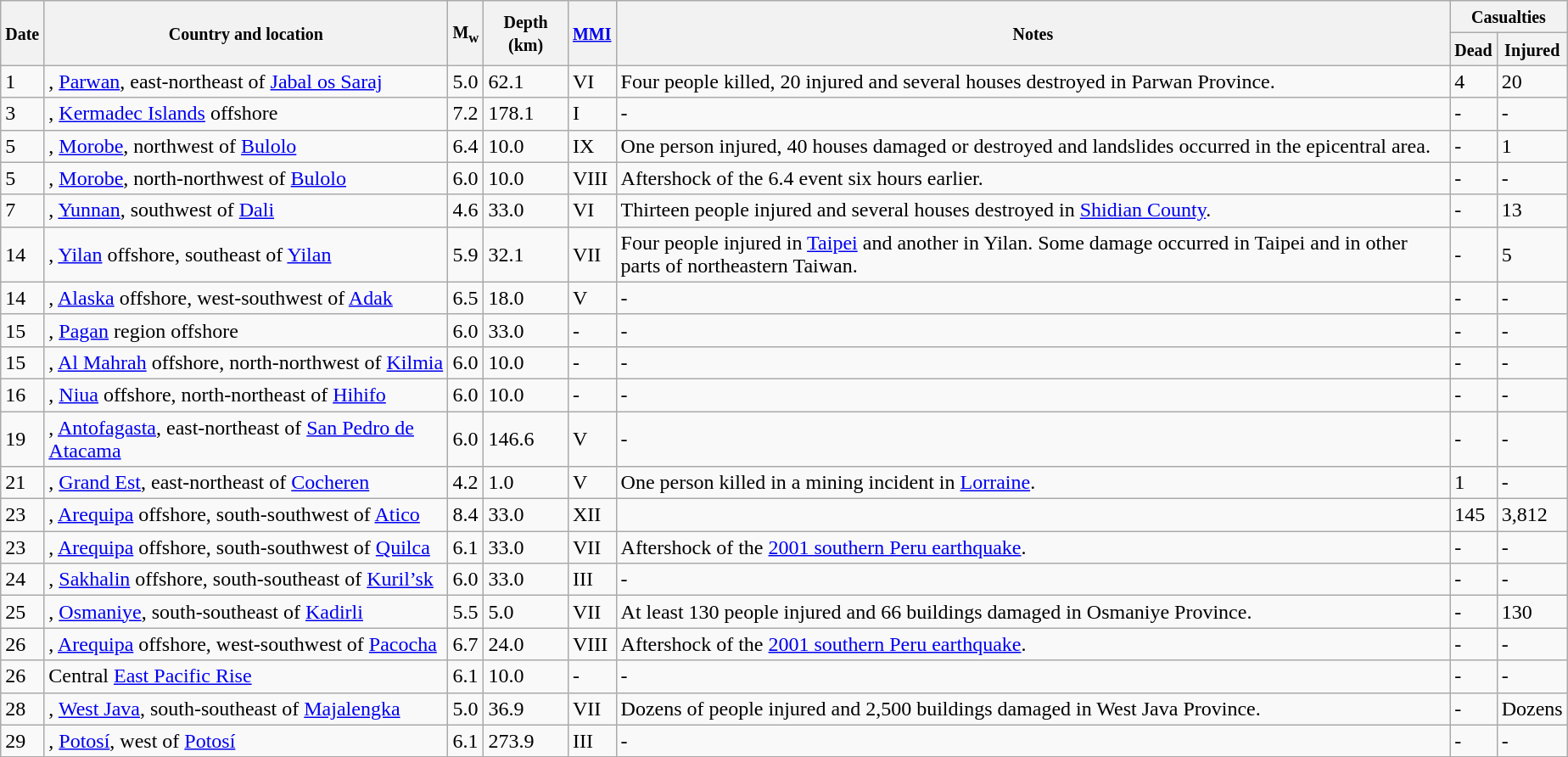<table class="wikitable sortable" style="border:1px black;  margin-left:1em;">
<tr>
<th rowspan="2"><small>Date</small></th>
<th rowspan="2" style="width: 310px"><small>Country and location</small></th>
<th rowspan="2"><small>M<sub>w</sub></small></th>
<th rowspan="2"><small>Depth (km)</small></th>
<th rowspan="2"><small><a href='#'>MMI</a></small></th>
<th rowspan="2" class="unsortable"><small>Notes</small></th>
<th colspan="2"><small>Casualties</small></th>
</tr>
<tr>
<th><small>Dead</small></th>
<th><small>Injured</small></th>
</tr>
<tr>
<td>1</td>
<td>, <a href='#'>Parwan</a>,  east-northeast of <a href='#'>Jabal os Saraj</a></td>
<td>5.0</td>
<td>62.1</td>
<td>VI</td>
<td>Four people killed, 20 injured and several houses destroyed in Parwan Province.</td>
<td>4</td>
<td>20</td>
</tr>
<tr>
<td>3</td>
<td>, <a href='#'>Kermadec Islands</a> offshore</td>
<td>7.2</td>
<td>178.1</td>
<td>I</td>
<td>-</td>
<td>-</td>
<td>-</td>
</tr>
<tr>
<td>5</td>
<td>, <a href='#'>Morobe</a>,  northwest of <a href='#'>Bulolo</a></td>
<td>6.4</td>
<td>10.0</td>
<td>IX</td>
<td>One person injured, 40 houses damaged or destroyed and landslides occurred in the epicentral area.</td>
<td>-</td>
<td>1</td>
</tr>
<tr>
<td>5</td>
<td>, <a href='#'>Morobe</a>,  north-northwest of <a href='#'>Bulolo</a></td>
<td>6.0</td>
<td>10.0</td>
<td>VIII</td>
<td>Aftershock of the 6.4 event six hours earlier.</td>
<td>-</td>
<td>-</td>
</tr>
<tr>
<td>7</td>
<td>, <a href='#'>Yunnan</a>,  southwest of <a href='#'>Dali</a></td>
<td>4.6</td>
<td>33.0</td>
<td>VI</td>
<td>Thirteen people injured and several houses destroyed in <a href='#'>Shidian County</a>.</td>
<td>-</td>
<td>13</td>
</tr>
<tr>
<td>14</td>
<td>, <a href='#'>Yilan</a> offshore,  southeast of <a href='#'>Yilan</a></td>
<td>5.9</td>
<td>32.1</td>
<td>VII</td>
<td>Four people injured in <a href='#'>Taipei</a> and another in Yilan. Some damage occurred in Taipei and in other parts of northeastern Taiwan.</td>
<td>-</td>
<td>5</td>
</tr>
<tr>
<td>14</td>
<td>, <a href='#'>Alaska</a> offshore,  west-southwest of <a href='#'>Adak</a></td>
<td>6.5</td>
<td>18.0</td>
<td>V</td>
<td>-</td>
<td>-</td>
<td>-</td>
</tr>
<tr>
<td>15</td>
<td>, <a href='#'>Pagan</a> region offshore</td>
<td>6.0</td>
<td>33.0</td>
<td>-</td>
<td>-</td>
<td>-</td>
<td>-</td>
</tr>
<tr>
<td>15</td>
<td>, <a href='#'>Al Mahrah</a> offshore,  north-northwest of <a href='#'>Kilmia</a></td>
<td>6.0</td>
<td>10.0</td>
<td>-</td>
<td>-</td>
<td>-</td>
<td>-</td>
</tr>
<tr>
<td>16</td>
<td>, <a href='#'>Niua</a> offshore,  north-northeast of <a href='#'>Hihifo</a></td>
<td>6.0</td>
<td>10.0</td>
<td>-</td>
<td>-</td>
<td>-</td>
<td>-</td>
</tr>
<tr>
<td>19</td>
<td>, <a href='#'>Antofagasta</a>,  east-northeast of <a href='#'>San Pedro de Atacama</a></td>
<td>6.0</td>
<td>146.6</td>
<td>V</td>
<td>-</td>
<td>-</td>
<td>-</td>
</tr>
<tr>
<td>21</td>
<td>, <a href='#'>Grand Est</a>,  east-northeast of <a href='#'>Cocheren</a></td>
<td>4.2</td>
<td>1.0</td>
<td>V</td>
<td>One person killed in a mining incident in <a href='#'>Lorraine</a>.</td>
<td>1</td>
<td>-</td>
</tr>
<tr>
<td>23</td>
<td>, <a href='#'>Arequipa</a> offshore,  south-southwest of <a href='#'>Atico</a></td>
<td>8.4</td>
<td>33.0</td>
<td>XII</td>
<td></td>
<td>145</td>
<td>3,812</td>
</tr>
<tr>
<td>23</td>
<td>, <a href='#'>Arequipa</a> offshore,  south-southwest of <a href='#'>Quilca</a></td>
<td>6.1</td>
<td>33.0</td>
<td>VII</td>
<td>Aftershock of the <a href='#'>2001 southern Peru earthquake</a>.</td>
<td>-</td>
<td>-</td>
</tr>
<tr>
<td>24</td>
<td>, <a href='#'>Sakhalin</a> offshore,  south-southeast of <a href='#'>Kuril’sk</a></td>
<td>6.0</td>
<td>33.0</td>
<td>III</td>
<td>-</td>
<td>-</td>
<td>-</td>
</tr>
<tr>
<td>25</td>
<td>, <a href='#'>Osmaniye</a>,  south-southeast of <a href='#'>Kadirli</a></td>
<td>5.5</td>
<td>5.0</td>
<td>VII</td>
<td>At least 130 people injured and 66 buildings damaged in Osmaniye Province.</td>
<td>-</td>
<td>130</td>
</tr>
<tr>
<td>26</td>
<td>, <a href='#'>Arequipa</a> offshore,  west-southwest of <a href='#'>Pacocha</a></td>
<td>6.7</td>
<td>24.0</td>
<td>VIII</td>
<td>Aftershock of the <a href='#'>2001 southern Peru earthquake</a>.</td>
<td>-</td>
<td>-</td>
</tr>
<tr>
<td>26</td>
<td>Central <a href='#'>East Pacific Rise</a></td>
<td>6.1</td>
<td>10.0</td>
<td>-</td>
<td>-</td>
<td>-</td>
<td>-</td>
</tr>
<tr>
<td>28</td>
<td>, <a href='#'>West Java</a>,  south-southeast of <a href='#'>Majalengka</a></td>
<td>5.0</td>
<td>36.9</td>
<td>VII</td>
<td>Dozens of people injured and 2,500 buildings damaged in West Java Province.</td>
<td>-</td>
<td>Dozens</td>
</tr>
<tr>
<td>29</td>
<td>, <a href='#'>Potosí</a>,  west of <a href='#'>Potosí</a></td>
<td>6.1</td>
<td>273.9</td>
<td>III</td>
<td>-</td>
<td>-</td>
<td>-</td>
</tr>
<tr>
</tr>
</table>
